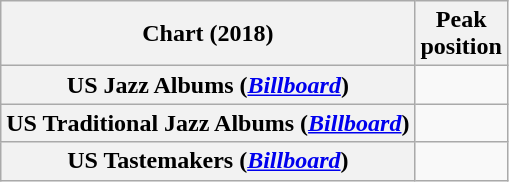<table class="wikitable plainrowheaders">
<tr>
<th>Chart (2018)</th>
<th>Peak<br>position</th>
</tr>
<tr>
<th scope="row">US Jazz Albums (<em><a href='#'>Billboard</a></em>)</th>
<td></td>
</tr>
<tr>
<th scope="row">US Traditional Jazz Albums (<em><a href='#'>Billboard</a></em>)</th>
<td></td>
</tr>
<tr>
<th scope="row">US Tastemakers (<em><a href='#'>Billboard</a></em>)</th>
<td></td>
</tr>
</table>
